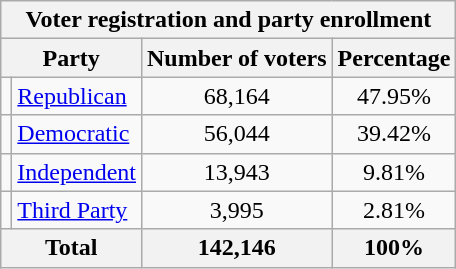<table class="wikitable float">
<tr>
<th colspan = 6>Voter registration and party enrollment</th>
</tr>
<tr>
<th colspan = 2>Party</th>
<th>Number of voters</th>
<th>Percentage</th>
</tr>
<tr>
<td></td>
<td><a href='#'>Republican</a></td>
<td style="text-align:center;">68,164</td>
<td style="text-align:center;">47.95%</td>
</tr>
<tr>
<td></td>
<td><a href='#'>Democratic</a></td>
<td style="text-align:center;">56,044</td>
<td style="text-align:center;">39.42%</td>
</tr>
<tr>
<td></td>
<td><a href='#'>Independent</a></td>
<td style="text-align:center;">13,943</td>
<td style="text-align:center;">9.81%</td>
</tr>
<tr>
<td></td>
<td><a href='#'>Third Party</a></td>
<td style="text-align:center;">3,995</td>
<td style="text-align:center;">2.81%</td>
</tr>
<tr>
<th colspan="2">Total</th>
<th style="text-align:center;">142,146</th>
<th style="text-align:center;">100%</th>
</tr>
</table>
